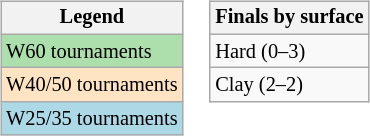<table>
<tr valign=top>
<td><br><table class="wikitable" style="font-size:85%">
<tr>
<th>Legend</th>
</tr>
<tr style="background:#addfad;">
<td>W60 tournaments</td>
</tr>
<tr style="background:#ffe4c4;">
<td>W40/50 tournaments</td>
</tr>
<tr style="background:lightblue;">
<td>W25/35 tournaments</td>
</tr>
</table>
</td>
<td><br><table class="wikitable" style="font-size:85%">
<tr>
<th>Finals by surface</th>
</tr>
<tr>
<td>Hard (0–3)</td>
</tr>
<tr>
<td>Clay (2–2)</td>
</tr>
</table>
</td>
</tr>
</table>
